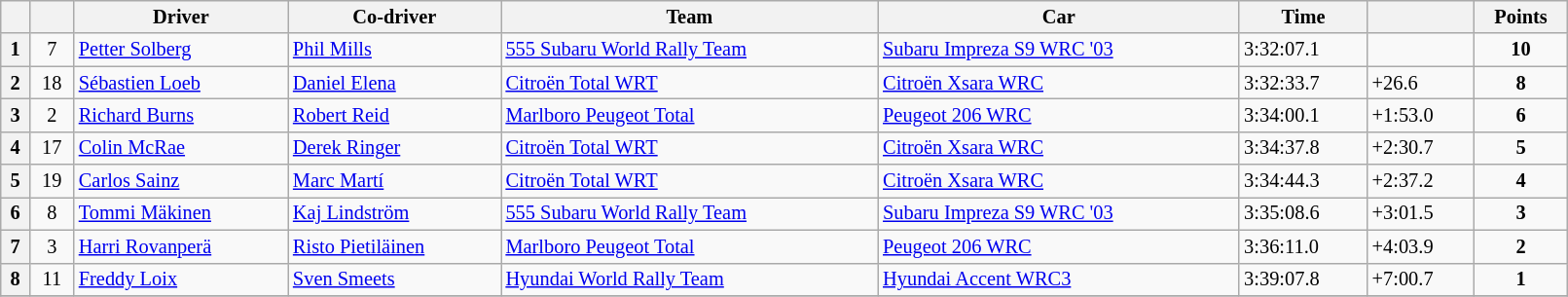<table class="wikitable" width=85% style="font-size: 85%;">
<tr>
<th></th>
<th></th>
<th>Driver</th>
<th>Co-driver</th>
<th>Team</th>
<th>Car</th>
<th>Time</th>
<th></th>
<th>Points</th>
</tr>
<tr>
<th>1</th>
<td align="center">7</td>
<td> <a href='#'>Petter Solberg</a></td>
<td> <a href='#'>Phil Mills</a></td>
<td> <a href='#'>555 Subaru World Rally Team</a></td>
<td><a href='#'>Subaru Impreza S9 WRC '03</a></td>
<td>3:32:07.1</td>
<td></td>
<td align="center"><strong>10</strong></td>
</tr>
<tr>
<th>2</th>
<td align="center">18</td>
<td> <a href='#'>Sébastien Loeb</a></td>
<td> <a href='#'>Daniel Elena</a></td>
<td> <a href='#'>Citroën Total WRT</a></td>
<td><a href='#'>Citroën Xsara WRC</a></td>
<td>3:32:33.7</td>
<td>+26.6</td>
<td align="center"><strong>8</strong></td>
</tr>
<tr>
<th>3</th>
<td align="center">2</td>
<td> <a href='#'>Richard Burns</a></td>
<td> <a href='#'>Robert Reid</a></td>
<td> <a href='#'>Marlboro Peugeot Total</a></td>
<td><a href='#'>Peugeot 206 WRC</a></td>
<td>3:34:00.1</td>
<td>+1:53.0</td>
<td align="center"><strong>6</strong></td>
</tr>
<tr>
<th>4</th>
<td align="center">17</td>
<td> <a href='#'>Colin McRae</a></td>
<td> <a href='#'>Derek Ringer</a></td>
<td> <a href='#'>Citroën Total WRT</a></td>
<td><a href='#'>Citroën Xsara WRC</a></td>
<td>3:34:37.8</td>
<td>+2:30.7</td>
<td align="center"><strong>5</strong></td>
</tr>
<tr>
<th>5</th>
<td align="center">19</td>
<td> <a href='#'>Carlos Sainz</a></td>
<td> <a href='#'>Marc Martí</a></td>
<td> <a href='#'>Citroën Total WRT</a></td>
<td><a href='#'>Citroën Xsara WRC</a></td>
<td>3:34:44.3</td>
<td>+2:37.2</td>
<td align="center"><strong>4</strong></td>
</tr>
<tr>
<th>6</th>
<td align="center">8</td>
<td> <a href='#'>Tommi Mäkinen</a></td>
<td> <a href='#'>Kaj Lindström</a></td>
<td> <a href='#'>555 Subaru World Rally Team</a></td>
<td><a href='#'>Subaru Impreza S9 WRC '03</a></td>
<td>3:35:08.6</td>
<td>+3:01.5</td>
<td align="center"><strong>3</strong></td>
</tr>
<tr>
<th>7</th>
<td align="center">3</td>
<td> <a href='#'>Harri Rovanperä</a></td>
<td> <a href='#'>Risto Pietiläinen</a></td>
<td> <a href='#'>Marlboro Peugeot Total</a></td>
<td><a href='#'>Peugeot 206 WRC</a></td>
<td>3:36:11.0</td>
<td>+4:03.9</td>
<td align="center"><strong>2</strong></td>
</tr>
<tr>
<th>8</th>
<td align="center">11</td>
<td> <a href='#'>Freddy Loix</a></td>
<td> <a href='#'>Sven Smeets</a></td>
<td> <a href='#'>Hyundai World Rally Team</a></td>
<td><a href='#'>Hyundai Accent WRC3</a></td>
<td>3:39:07.8</td>
<td>+7:00.7</td>
<td align="center"><strong>1</strong></td>
</tr>
<tr>
</tr>
</table>
